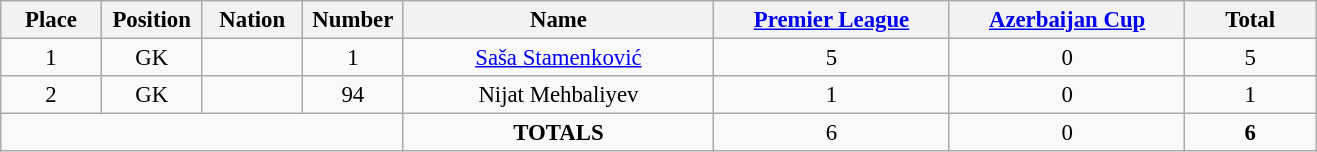<table class="wikitable" style="font-size: 95%; text-align: center;">
<tr>
<th width=60>Place</th>
<th width=60>Position</th>
<th width=60>Nation</th>
<th width=60>Number</th>
<th width=200>Name</th>
<th width=150><a href='#'>Premier League</a></th>
<th width=150><a href='#'>Azerbaijan Cup</a></th>
<th width=80>Total</th>
</tr>
<tr>
<td>1</td>
<td>GK</td>
<td></td>
<td>1</td>
<td><a href='#'>Saša Stamenković</a></td>
<td>5</td>
<td>0</td>
<td>5</td>
</tr>
<tr>
<td>2</td>
<td>GK</td>
<td></td>
<td>94</td>
<td>Nijat Mehbaliyev</td>
<td>1</td>
<td>0</td>
<td>1</td>
</tr>
<tr>
<td colspan="4"></td>
<td><strong>TOTALS</strong></td>
<td>6</td>
<td>0</td>
<td><strong>6</strong></td>
</tr>
</table>
